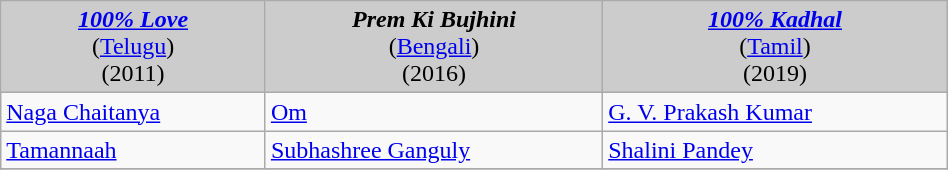<table class="wikitable" style="width:50%;">
<tr style="background:#ccc; text-align:center;">
<td><strong><em><a href='#'>100% Love</a></em></strong><br>(<a href='#'>Telugu</a>)<br>(2011)</td>
<td><strong><em>Prem Ki Bujhini</em></strong><br>(<a href='#'>Bengali</a>)<br>(2016)</td>
<td><strong><em><a href='#'>100% Kadhal</a></em></strong><br>(<a href='#'>Tamil</a>)<br>(2019)</td>
</tr>
<tr>
<td><a href='#'>Naga Chaitanya</a></td>
<td><a href='#'>Om</a></td>
<td><a href='#'>G. V. Prakash Kumar</a></td>
</tr>
<tr>
<td><a href='#'>Tamannaah</a></td>
<td><a href='#'>Subhashree Ganguly</a></td>
<td><a href='#'>Shalini Pandey</a></td>
</tr>
<tr>
</tr>
</table>
